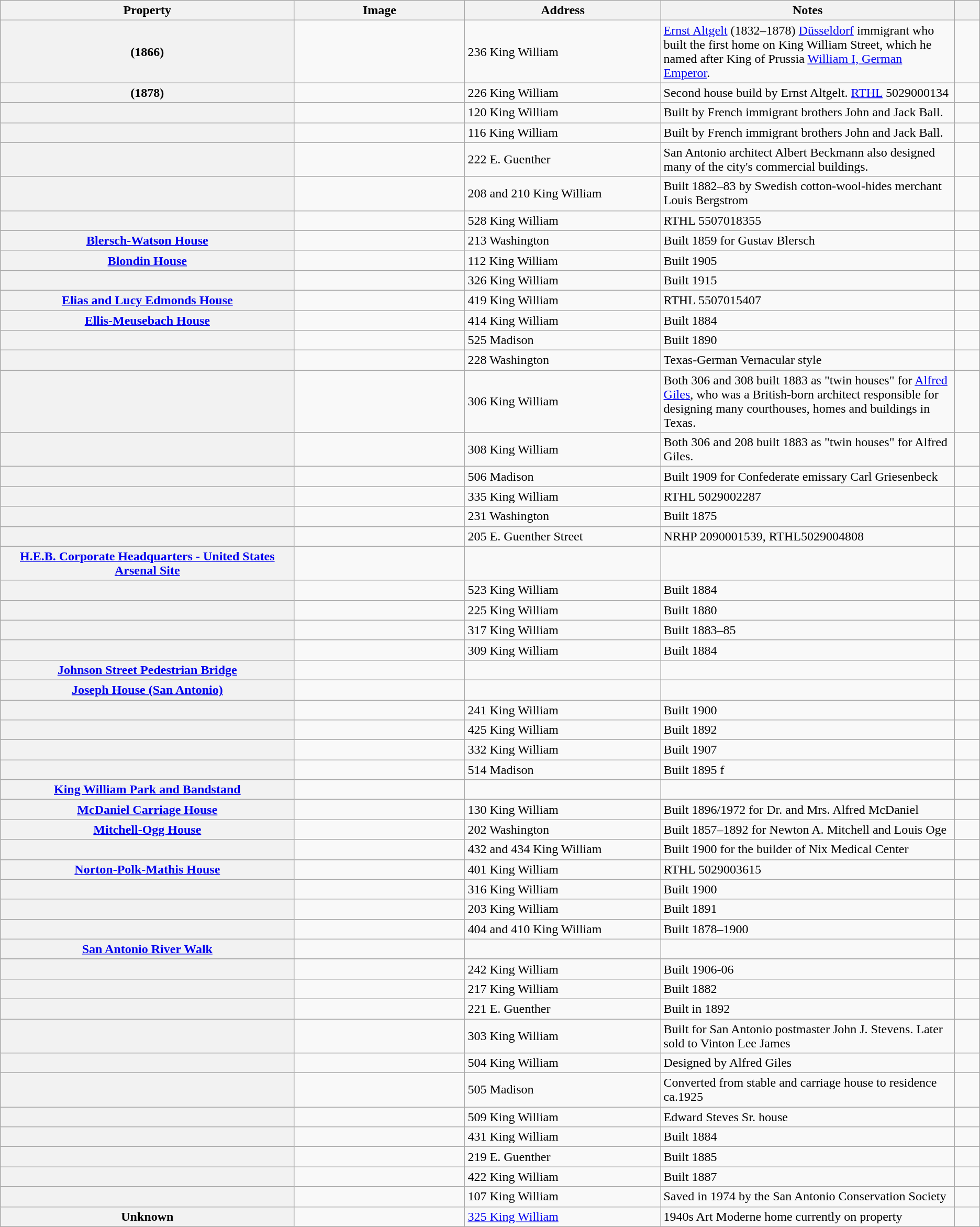<table class="wikitable sortable plainrowheaders">
<tr>
<th scope="col" width = 30%>Property</th>
<th scope="col"class="unsortable">Image</th>
<th scope="col"class="unsortable" width = 20%>Address</th>
<th scope="col" width = 30% class="unsortable">Notes</th>
<th scope="col" class="unsortable"></th>
</tr>
<tr>
<th scope="row"> (1866)</th>
<td></td>
<td>236 King William</td>
<td><a href='#'>Ernst Altgelt</a> (1832–1878) <a href='#'>Düsseldorf</a> immigrant who built the first home on King William Street, which he named after King of Prussia <a href='#'>William I, German Emperor</a>.</td>
<td align="center"></td>
</tr>
<tr>
<th scope="row"> (1878)</th>
<td></td>
<td>226 King William</td>
<td>Second house build by Ernst Altgelt. <a href='#'>RTHL</a> 5029000134</td>
<td align="center"></td>
</tr>
<tr>
<th scope="row"></th>
<td></td>
<td>120 King William</td>
<td>Built by French immigrant brothers John and Jack Ball.</td>
<td align="center"></td>
</tr>
<tr>
<th scope="row"></th>
<td></td>
<td>116 King William</td>
<td>Built by French immigrant brothers John and Jack Ball.</td>
<td align="center"></td>
</tr>
<tr>
<th scope="row"></th>
<td></td>
<td>222 E. Guenther</td>
<td>San Antonio architect Albert Beckmann also designed many of the city's commercial buildings.</td>
<td align="center"></td>
</tr>
<tr>
<th scope="row"></th>
<td></td>
<td>208 and 210 King William</td>
<td>Built 1882–83 by Swedish cotton-wool-hides merchant Louis Bergstrom</td>
<td align="center"></td>
</tr>
<tr>
<th scope="row"></th>
<td></td>
<td>528 King William</td>
<td>RTHL 5507018355</td>
<td align="center"></td>
</tr>
<tr>
<th scope="row"><a href='#'>Blersch-Watson House</a></th>
<td></td>
<td>213 Washington</td>
<td>Built 1859 for Gustav Blersch</td>
<td align="center"></td>
</tr>
<tr>
<th scope="row"><a href='#'>Blondin House</a></th>
<td></td>
<td>112 King William</td>
<td>Built 1905</td>
<td align="center"></td>
</tr>
<tr>
<th scope="row"></th>
<td></td>
<td>326 King William</td>
<td>Built 1915</td>
<td align="center"></td>
</tr>
<tr>
<th scope="row"><a href='#'>Elias and Lucy Edmonds House</a></th>
<td></td>
<td>419 King William</td>
<td>RTHL 5507015407</td>
<td align="center"></td>
</tr>
<tr>
<th scope="row"><a href='#'>Ellis-Meusebach House</a></th>
<td></td>
<td>414 King William</td>
<td>Built 1884</td>
<td align="center"></td>
</tr>
<tr>
<th scope="row"></th>
<td></td>
<td>525 Madison</td>
<td>Built 1890</td>
<td align="center"></td>
</tr>
<tr>
<th scope="row"></th>
<td></td>
<td>228 Washington</td>
<td>Texas-German Vernacular style</td>
<td align="center"></td>
</tr>
<tr>
<th scope="row"></th>
<td></td>
<td>306 King William</td>
<td>Both 306 and 308 built 1883 as "twin houses" for <a href='#'>Alfred Giles</a>, who was a British-born architect responsible for designing many courthouses, homes and buildings in Texas.</td>
<td align="center"></td>
</tr>
<tr>
<th scope="row"></th>
<td></td>
<td>308 King William</td>
<td>Both 306 and 208 built 1883 as "twin houses" for Alfred Giles.</td>
<td align="center"></td>
</tr>
<tr>
<th scope="row"></th>
<td></td>
<td>506 Madison</td>
<td>Built 1909 for Confederate emissary Carl Griesenbeck</td>
<td align="center"></td>
</tr>
<tr>
<th scope="row"></th>
<td></td>
<td>335 King William</td>
<td>RTHL 5029002287</td>
<td align="center"></td>
</tr>
<tr>
<th scope="row"></th>
<td></td>
<td>231 Washington</td>
<td>Built 1875</td>
<td align="center"></td>
</tr>
<tr>
<th scope="row"></th>
<td></td>
<td>205 E. Guenther Street</td>
<td>NRHP 2090001539, RTHL5029004808</td>
<td align="center"></td>
</tr>
<tr>
<th scope="row"><a href='#'>H.E.B. Corporate Headquarters - United States Arsenal Site</a></th>
<td></td>
<td></td>
<td></td>
<td align="center"></td>
</tr>
<tr>
<th scope="row"></th>
<td></td>
<td>523 King William</td>
<td>Built 1884</td>
<td align="center"></td>
</tr>
<tr>
<th scope="row"></th>
<td></td>
<td>225 King William</td>
<td>Built 1880</td>
<td align="center"></td>
</tr>
<tr>
<th scope="row"></th>
<td></td>
<td>317 King William</td>
<td>Built 1883–85</td>
<td align="center"></td>
</tr>
<tr>
<th scope="row"></th>
<td></td>
<td>309 King William</td>
<td>Built 1884</td>
<td align="center"></td>
</tr>
<tr>
<th scope="row"><a href='#'>Johnson Street Pedestrian Bridge</a></th>
<td></td>
<td></td>
<td></td>
<td align="center"></td>
</tr>
<tr>
<th scope="row"><a href='#'>Joseph House (San Antonio)</a></th>
<td></td>
<td></td>
<td></td>
<td align="center"></td>
</tr>
<tr>
<th scope="row"></th>
<td></td>
<td>241 King William</td>
<td>Built 1900</td>
<td align="center"></td>
</tr>
<tr>
<th scope="row"></th>
<td></td>
<td>425 King William</td>
<td>Built 1892</td>
<td align="center"></td>
</tr>
<tr>
<th scope="row"></th>
<td></td>
<td>332 King William</td>
<td>Built 1907</td>
<td align="center"></td>
</tr>
<tr>
<th scope="row"></th>
<td></td>
<td>514 Madison</td>
<td>Built 1895 f</td>
<td align="center"></td>
</tr>
<tr>
<th scope="row"><a href='#'>King William Park and Bandstand</a></th>
<td></td>
<td></td>
<td></td>
<td align="center"></td>
</tr>
<tr>
<th scope="row"><a href='#'>McDaniel Carriage House</a></th>
<td></td>
<td>130 King William</td>
<td>Built 1896/1972 for Dr. and Mrs. Alfred McDaniel</td>
<td align="center"></td>
</tr>
<tr>
<th scope="row"><a href='#'>Mitchell-Ogg House</a></th>
<td></td>
<td>202 Washington</td>
<td>Built 1857–1892 for Newton A. Mitchell and Louis Oge</td>
<td align="center"></td>
</tr>
<tr>
<th scope="row"></th>
<td></td>
<td>432 and 434 King William</td>
<td>Built 1900 for the builder of Nix Medical Center</td>
<td align="center"></td>
</tr>
<tr>
<th scope="row"><a href='#'>Norton-Polk-Mathis House</a></th>
<td></td>
<td>401 King William</td>
<td>RTHL 5029003615</td>
<td align="center"></td>
</tr>
<tr>
<th scope="row"></th>
<td></td>
<td>316 King William</td>
<td>Built 1900</td>
<td align="center"></td>
</tr>
<tr>
<th scope="row"></th>
<td></td>
<td>203 King William</td>
<td>Built 1891</td>
<td align="center"></td>
</tr>
<tr>
<th scope="row"></th>
<td></td>
<td>404 and 410 King William</td>
<td>Built 1878–1900</td>
<td align="center"></td>
</tr>
<tr>
<th scope="row"><a href='#'>San Antonio River Walk</a></th>
<td></td>
<td></td>
<td></td>
<td align="center"></td>
</tr>
<tr>
</tr>
<tr>
<th scope="row"></th>
<td></td>
<td>242 King William</td>
<td>Built 1906-06</td>
<td align="center"></td>
</tr>
<tr>
<th scope="row"></th>
<td></td>
<td>217 King William</td>
<td>Built 1882</td>
<td align="center"></td>
</tr>
<tr>
<th scope="row"></th>
<td></td>
<td>221 E. Guenther</td>
<td>Built in 1892</td>
<td align="center"></td>
</tr>
<tr>
<th scope="row"></th>
<td></td>
<td>303 King William</td>
<td>Built for San Antonio postmaster John J. Stevens. Later sold to Vinton Lee James</td>
<td align="center"></td>
</tr>
<tr>
<th scope="row"></th>
<td></td>
<td>504 King William</td>
<td>Designed by Alfred Giles</td>
<td align="center"></td>
</tr>
<tr>
<th scope="row"></th>
<td></td>
<td>505 Madison</td>
<td>Converted from stable and carriage house to residence ca.1925</td>
<td align="center"></td>
</tr>
<tr>
<th scope="row"></th>
<td></td>
<td>509 King William</td>
<td>Edward Steves Sr. house</td>
<td align="center"></td>
</tr>
<tr>
<th scope="row"></th>
<td></td>
<td>431 King William</td>
<td>Built 1884</td>
<td align="center"></td>
</tr>
<tr>
<th scope="row"></th>
<td></td>
<td>219 E. Guenther</td>
<td>Built 1885</td>
<td align="center"></td>
</tr>
<tr>
<th scope="row"></th>
<td></td>
<td>422 King William</td>
<td>Built 1887</td>
<td align="center"></td>
</tr>
<tr>
<th scope="row"></th>
<td></td>
<td>107 King William</td>
<td>Saved in 1974 by the San Antonio Conservation Society</td>
<td align="center"></td>
</tr>
<tr>
<th scope="row">Unknown</th>
<td></td>
<td><a href='#'>325 King William</a></td>
<td>1940s Art Moderne home currently on property</td>
<td align="center"></td>
</tr>
</table>
